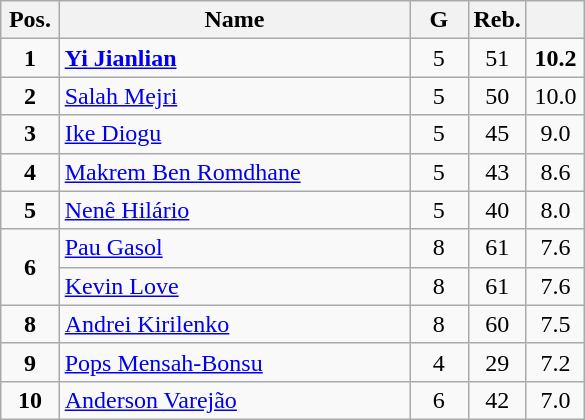<table class="wikitable">
<tr>
<th style="width:10%;">Pos.</th>
<th>Name</th>
<th style="width:10%;">G</th>
<th style="width:10%;">Reb.</th>
<th style="width:10%;"></th>
</tr>
<tr align=center>
<td><strong>1</strong></td>
<td align=left> <strong><a href='#'>Yi Jianlian</a></strong></td>
<td>5</td>
<td>51</td>
<td><strong>10.2</strong></td>
</tr>
<tr align=center>
<td><strong>2</strong></td>
<td align=left> <a href='#'>Salah Mejri</a></td>
<td>5</td>
<td>50</td>
<td>10.0</td>
</tr>
<tr align=center>
<td><strong>3</strong></td>
<td align=left> <a href='#'>Ike Diogu</a></td>
<td>5</td>
<td>45</td>
<td>9.0</td>
</tr>
<tr align=center>
<td><strong>4</strong></td>
<td align=left> <a href='#'>Makrem Ben Romdhane</a></td>
<td>5</td>
<td>43</td>
<td>8.6</td>
</tr>
<tr align=center>
<td><strong>5</strong></td>
<td align=left> <a href='#'>Nenê Hilário</a></td>
<td>5</td>
<td>40</td>
<td>8.0</td>
</tr>
<tr align=center>
<td rowspan=2><strong>6</strong></td>
<td align=left> <a href='#'>Pau Gasol</a></td>
<td>8</td>
<td>61</td>
<td>7.6</td>
</tr>
<tr align=center>
<td align=left> <a href='#'>Kevin Love</a></td>
<td>8</td>
<td>61</td>
<td>7.6</td>
</tr>
<tr align=center>
<td><strong>8</strong></td>
<td align=left> <a href='#'>Andrei Kirilenko</a></td>
<td>8</td>
<td>60</td>
<td>7.5</td>
</tr>
<tr align=center>
<td><strong>9</strong></td>
<td align=left> <a href='#'>Pops Mensah-Bonsu</a></td>
<td>4</td>
<td>29</td>
<td>7.2</td>
</tr>
<tr align=center>
<td><strong>10</strong></td>
<td align=left> <a href='#'>Anderson Varejão</a></td>
<td>6</td>
<td>42</td>
<td>7.0</td>
</tr>
</table>
